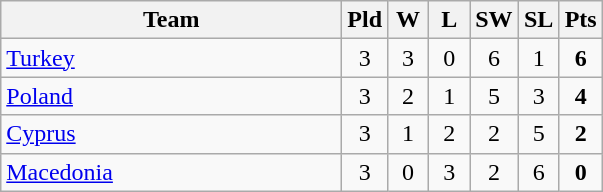<table class=wikitable style="text-align:center">
<tr>
<th width=220>Team</th>
<th width=20>Pld</th>
<th width=20>W</th>
<th width=20>L</th>
<th width=20>SW</th>
<th width=20>SL</th>
<th width=20>Pts</th>
</tr>
<tr>
<td align=left> <a href='#'>Turkey</a></td>
<td>3</td>
<td>3</td>
<td>0</td>
<td>6</td>
<td>1</td>
<td><strong>6</strong></td>
</tr>
<tr>
<td align=left> <a href='#'>Poland</a></td>
<td>3</td>
<td>2</td>
<td>1</td>
<td>5</td>
<td>3</td>
<td><strong>4</strong></td>
</tr>
<tr>
<td align=left> <a href='#'>Cyprus</a></td>
<td>3</td>
<td>1</td>
<td>2</td>
<td>2</td>
<td>5</td>
<td><strong>2</strong></td>
</tr>
<tr>
<td align=left> <a href='#'>Macedonia</a></td>
<td>3</td>
<td>0</td>
<td>3</td>
<td>2</td>
<td>6</td>
<td><strong>0</strong></td>
</tr>
</table>
